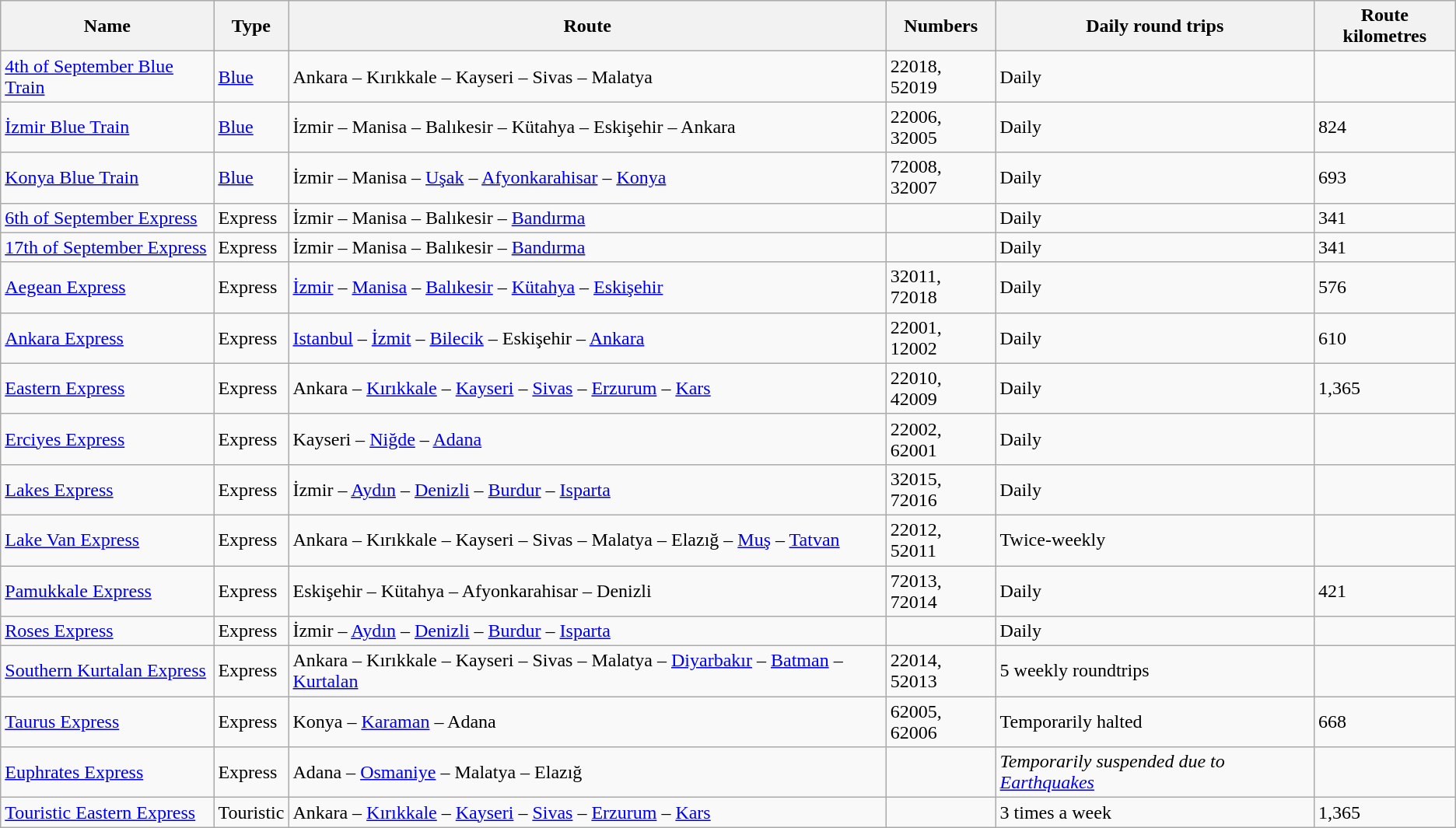<table class="wikitable sortable">
<tr>
<th>Name</th>
<th>Type</th>
<th>Route</th>
<th data-sort-type=number>Numbers</th>
<th data-sort-type=number>Daily round trips</th>
<th>Route kilometres</th>
</tr>
<tr>
<td><a href='#'>4th of September Blue Train</a></td>
<td><a href='#'>Blue</a></td>
<td>Ankara – Kırıkkale – Kayseri – Sivas – Malatya</td>
<td>22018, 52019</td>
<td>Daily</td>
<td></td>
</tr>
<tr>
<td><a href='#'>İzmir Blue Train</a></td>
<td><a href='#'>Blue</a></td>
<td>İzmir – Manisa – Balıkesir – Kütahya – Eskişehir – Ankara</td>
<td>22006, 32005</td>
<td>Daily</td>
<td>824</td>
</tr>
<tr>
<td><a href='#'>Konya Blue Train</a></td>
<td><a href='#'>Blue</a></td>
<td>İzmir – Manisa – <a href='#'>Uşak</a> – <a href='#'>Afyonkarahisar</a> – <a href='#'>Konya</a></td>
<td>72008, 32007</td>
<td>Daily</td>
<td>693</td>
</tr>
<tr>
<td><a href='#'>6th of September Express</a></td>
<td>Express</td>
<td>İzmir – Manisa – Balıkesir – <a href='#'>Bandırma</a></td>
<td></td>
<td>Daily</td>
<td>341</td>
</tr>
<tr>
<td><a href='#'>17th of September Express</a></td>
<td>Express</td>
<td>İzmir – Manisa – Balıkesir – <a href='#'>Bandırma</a></td>
<td></td>
<td>Daily</td>
<td>341</td>
</tr>
<tr>
<td><a href='#'>Aegean Express</a></td>
<td>Express</td>
<td><a href='#'>İzmir</a> – <a href='#'>Manisa</a> – <a href='#'>Balıkesir</a> – <a href='#'>Kütahya</a> – <a href='#'>Eskişehir</a></td>
<td>32011, 72018</td>
<td>Daily</td>
<td>576</td>
</tr>
<tr>
<td><a href='#'>Ankara Express</a></td>
<td>Express</td>
<td><a href='#'>Istanbul</a> – <a href='#'>İzmit</a> – <a href='#'>Bilecik</a> – Eskişehir – <a href='#'>Ankara</a></td>
<td>22001, 12002</td>
<td>Daily</td>
<td>610</td>
</tr>
<tr>
<td><a href='#'>Eastern Express</a></td>
<td>Express</td>
<td>Ankara – <a href='#'>Kırıkkale</a> – <a href='#'>Kayseri</a> – <a href='#'>Sivas</a> – <a href='#'>Erzurum</a> – <a href='#'>Kars</a></td>
<td>22010, 42009</td>
<td>Daily</td>
<td>1,365</td>
</tr>
<tr>
<td><a href='#'>Erciyes Express</a></td>
<td>Express</td>
<td>Kayseri – <a href='#'>Niğde</a> – <a href='#'>Adana</a></td>
<td>22002, 62001</td>
<td>Daily</td>
<td></td>
</tr>
<tr>
<td><a href='#'>Lakes Express</a></td>
<td>Express</td>
<td>İzmir – <a href='#'>Aydın</a> – <a href='#'>Denizli</a> – <a href='#'>Burdur</a> – <a href='#'>Isparta</a></td>
<td>32015, 72016</td>
<td>Daily</td>
<td></td>
</tr>
<tr>
<td><a href='#'>Lake Van Express</a></td>
<td>Express</td>
<td>Ankara – Kırıkkale – Kayseri – Sivas – Malatya – Elazığ – <a href='#'>Muş</a> – <a href='#'>Tatvan</a></td>
<td>22012, 52011</td>
<td>Twice-weekly</td>
<td></td>
</tr>
<tr>
<td><a href='#'>Pamukkale Express</a></td>
<td>Express</td>
<td>Eskişehir – Kütahya – Afyonkarahisar – Denizli</td>
<td>72013, 72014</td>
<td>Daily</td>
<td>421</td>
</tr>
<tr>
<td><a href='#'>Roses Express</a></td>
<td>Express</td>
<td>İzmir – <a href='#'>Aydın</a> – <a href='#'>Denizli</a> – <a href='#'>Burdur</a> – <a href='#'>Isparta</a></td>
<td></td>
<td>Daily</td>
<td></td>
</tr>
<tr>
<td><a href='#'>Southern Kurtalan Express</a></td>
<td>Express</td>
<td>Ankara – Kırıkkale – Kayseri – Sivas – Malatya – <a href='#'>Diyarbakır</a> – <a href='#'>Batman</a> – <a href='#'>Kurtalan</a></td>
<td>22014, 52013</td>
<td>5 weekly roundtrips</td>
<td></td>
</tr>
<tr>
<td><a href='#'>Taurus Express</a></td>
<td>Express</td>
<td>Konya – <a href='#'>Karaman</a> – Adana</td>
<td>62005, 62006</td>
<td>Temporarily halted</td>
<td>668</td>
</tr>
<tr>
<td><a href='#'>Euphrates Express</a></td>
<td>Express</td>
<td>Adana – <a href='#'>Osmaniye</a> – Malatya – Elazığ</td>
<td></td>
<td><em>Temporarily suspended due to <a href='#'>Earthquakes</a></em></td>
<td></td>
</tr>
<tr>
<td><a href='#'>Touristic Eastern Express</a></td>
<td>Touristic</td>
<td>Ankara – <a href='#'>Kırıkkale</a> – <a href='#'>Kayseri</a> – <a href='#'>Sivas</a> – <a href='#'>Erzurum</a> – <a href='#'>Kars</a></td>
<td></td>
<td>3 times a week</td>
<td>1,365</td>
</tr>
</table>
